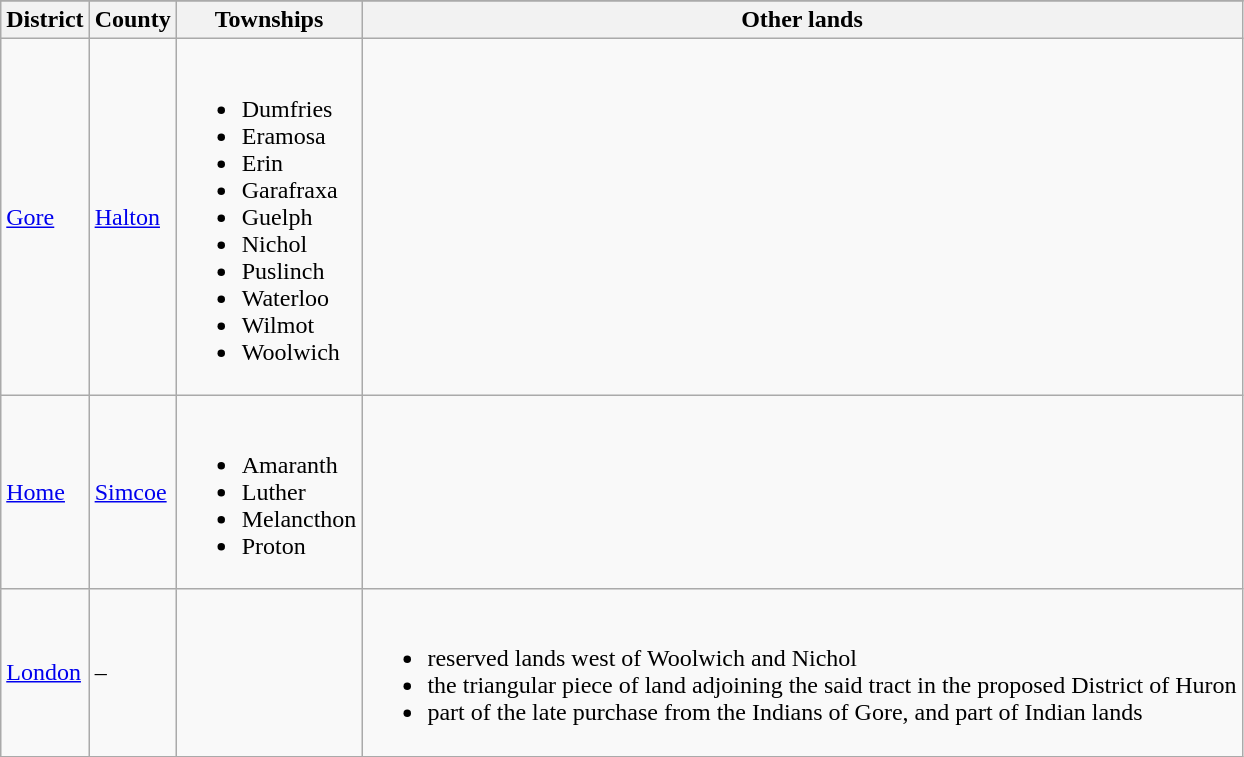<table class = "wikitable">
<tr>
</tr>
<tr>
<th>District</th>
<th>County</th>
<th>Townships</th>
<th>Other lands</th>
</tr>
<tr>
<td><a href='#'>Gore</a></td>
<td><a href='#'>Halton</a></td>
<td><br><ul><li>Dumfries</li><li>Eramosa</li><li>Erin</li><li>Garafraxa</li><li>Guelph</li><li>Nichol</li><li>Puslinch</li><li>Waterloo</li><li>Wilmot</li><li>Woolwich</li></ul></td>
<td></td>
</tr>
<tr>
<td><a href='#'>Home</a></td>
<td><a href='#'>Simcoe</a></td>
<td><br><ul><li>Amaranth</li><li>Luther</li><li>Melancthon</li><li>Proton</li></ul></td>
<td></td>
</tr>
<tr>
<td><a href='#'>London</a></td>
<td>–</td>
<td></td>
<td><br><ul><li>reserved lands west of Woolwich and Nichol</li><li>the triangular piece of land adjoining the said tract in the proposed District of Huron</li><li>part of the late purchase from the Indians of Gore, and part of Indian lands</li></ul></td>
</tr>
</table>
